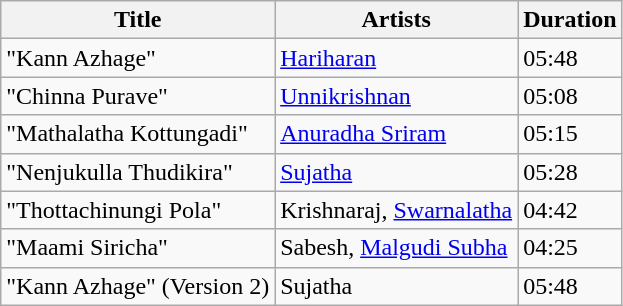<table class="wikitable">
<tr>
<th>Title</th>
<th>Artists</th>
<th>Duration</th>
</tr>
<tr>
<td>"Kann Azhage"</td>
<td><a href='#'>Hariharan</a></td>
<td>05:48</td>
</tr>
<tr>
<td>"Chinna Purave"</td>
<td><a href='#'>Unnikrishnan</a></td>
<td>05:08</td>
</tr>
<tr>
<td>"Mathalatha Kottungadi"</td>
<td><a href='#'>Anuradha Sriram</a></td>
<td>05:15</td>
</tr>
<tr>
<td>"Nenjukulla Thudikira"</td>
<td><a href='#'>Sujatha</a></td>
<td>05:28</td>
</tr>
<tr>
<td>"Thottachinungi Pola"</td>
<td>Krishnaraj, <a href='#'>Swarnalatha</a></td>
<td>04:42</td>
</tr>
<tr>
<td>"Maami Siricha"</td>
<td>Sabesh, <a href='#'>Malgudi Subha</a></td>
<td>04:25</td>
</tr>
<tr>
<td>"Kann Azhage" (Version 2)</td>
<td>Sujatha</td>
<td>05:48</td>
</tr>
</table>
